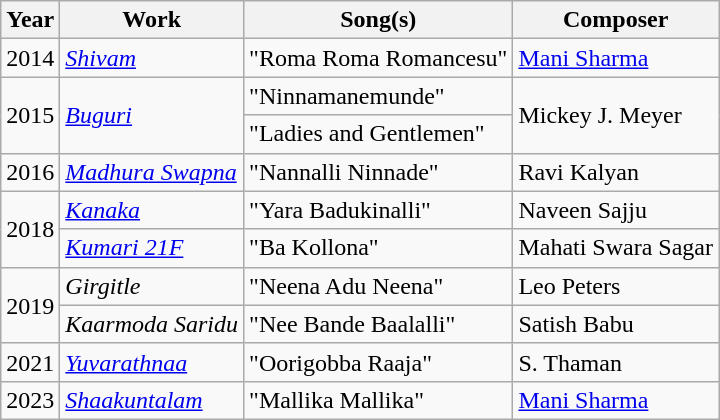<table class="wikitable">
<tr>
<th>Year</th>
<th>Work</th>
<th>Song(s)</th>
<th>Composer</th>
</tr>
<tr>
<td>2014</td>
<td><em><a href='#'>Shivam</a></em></td>
<td>"Roma Roma Romancesu"</td>
<td><a href='#'>Mani Sharma</a></td>
</tr>
<tr>
<td rowspan="2">2015</td>
<td rowspan="2"><em><a href='#'>Buguri</a></em></td>
<td>"Ninnamanemunde"</td>
<td rowspan="2">Mickey J. Meyer</td>
</tr>
<tr>
<td>"Ladies and Gentlemen"</td>
</tr>
<tr>
<td>2016</td>
<td><em><a href='#'>Madhura Swapna</a></em></td>
<td>"Nannalli Ninnade"</td>
<td>Ravi Kalyan</td>
</tr>
<tr>
<td rowspan="2">2018</td>
<td><em><a href='#'>Kanaka</a></em></td>
<td>"Yara Badukinalli"</td>
<td>Naveen Sajju</td>
</tr>
<tr>
<td><em><a href='#'>Kumari 21F</a></em></td>
<td>"Ba Kollona"</td>
<td>Mahati Swara Sagar</td>
</tr>
<tr>
<td rowspan="2">2019</td>
<td><em>Girgitle</em></td>
<td>"Neena Adu Neena"</td>
<td>Leo Peters</td>
</tr>
<tr>
<td><em>Kaarmoda Saridu</em></td>
<td>"Nee Bande Baalalli"</td>
<td>Satish Babu</td>
</tr>
<tr>
<td>2021</td>
<td><em><a href='#'>Yuvarathnaa</a></em></td>
<td>"Oorigobba Raaja"</td>
<td>S. Thaman</td>
</tr>
<tr>
<td>2023</td>
<td><em><a href='#'>Shaakuntalam</a></em></td>
<td>"Mallika Mallika"</td>
<td><a href='#'>Mani Sharma</a></td>
</tr>
</table>
